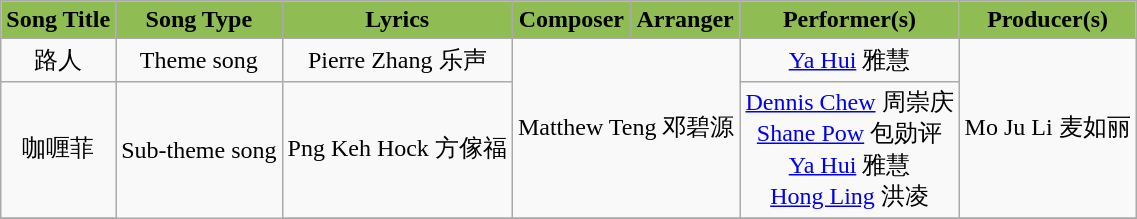<table class="wikitable" align=center>
<tr>
<th style="background:#8fbd54;">Song Title</th>
<th style="background:#8fbd54;">Song Type</th>
<th style="background:#8fbd54;">Lyrics</th>
<th style="background:#8fbd54;">Composer</th>
<th style="background:#8fbd54;">Arranger</th>
<th style="background:#8fbd54;">Performer(s)</th>
<th style="background:#8fbd54;">Producer(s)</th>
</tr>
<tr>
<td align="center">路人</td>
<td align="center">Theme song</td>
<td align="center">Pierre Zhang 乐声</td>
<td colspan=2 rowspan= 2 align="center">Matthew Teng 邓碧源</td>
<td align="center"><a href='#'>Ya Hui</a> 雅慧</td>
<td rowspan=2 align="center">Mo Ju Li 麦如丽</td>
</tr>
<tr>
<td align="center">咖喱菲</td>
<td rowspan=4 align="center">Sub-theme song</td>
<td align="center">Png Keh Hock 方傢福</td>
<td align="center"><a href='#'>Dennis Chew</a> 周崇庆<br><a href='#'>Shane Pow</a> 包勋评 <br><a href='#'>Ya Hui</a> 雅慧 <br><a href='#'>Hong Ling</a> 洪凌</td>
</tr>
<tr>
</tr>
</table>
